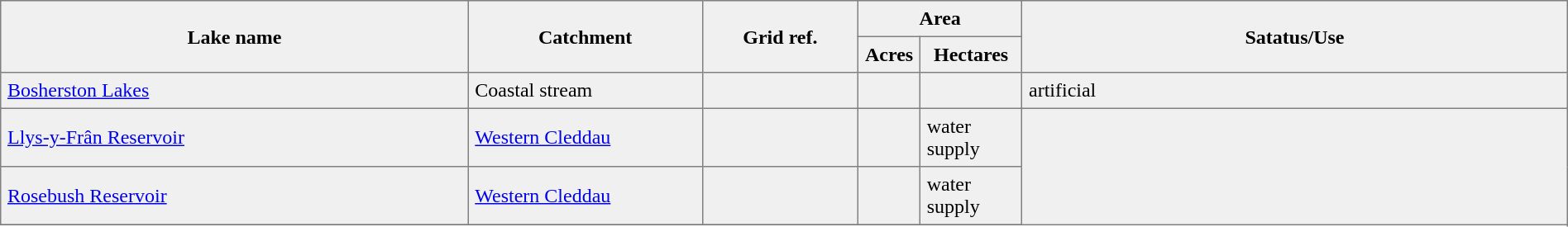<table border=1 cellspacing=0 cellpadding=5 style="border-collapse: collapse; background:#f0f0f0;" class="sortable">
<tr>
<th rowspan=2 width=30%>Lake name</th>
<th rowspan=2 width=15%>Catchment</th>
<th rowspan=2 width=10%>Grid ref.</th>
<th colspan=2 width=10%>Area</th>
<th rowspan=2 width=35%>Satatus/Use</th>
</tr>
<tr>
<th>Acres</th>
<th>Hectares</th>
</tr>
<tr>
<td><a href='#'>Bosherston Lakes</a></td>
<td>Coastal stream</td>
<td></td>
<td></td>
<td></td>
<td>artificial</td>
</tr>
<tr>
<td><a href='#'>Llys-y-Frân Reservoir</a></td>
<td><a href='#'>Western Cleddau</a></td>
<td></td>
<td></td>
<td>water supply</td>
</tr>
<tr>
<td><a href='#'>Rosebush Reservoir</a></td>
<td><a href='#'>Western Cleddau</a></td>
<td></td>
<td></td>
<td>water supply</td>
</tr>
<tr>
</tr>
</table>
